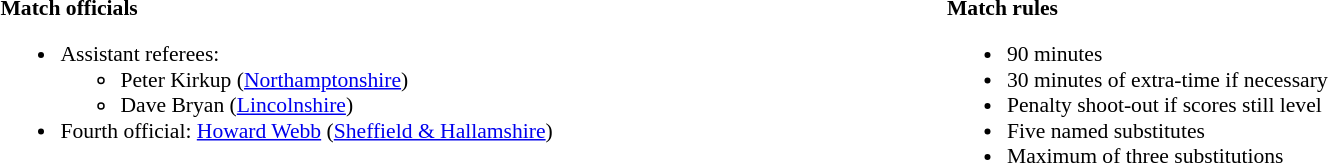<table width=100% style="font-size: 90%">
<tr>
<td width=50% valign=top><br><strong>Match officials</strong><ul><li>Assistant referees:<ul><li>Peter Kirkup (<a href='#'>Northamptonshire</a>)</li><li>Dave Bryan (<a href='#'>Lincolnshire</a>)</li></ul></li><li>Fourth official: <a href='#'>Howard Webb</a> (<a href='#'>Sheffield & Hallamshire</a>)</li></ul></td>
<td width=50% valign=top><br><strong>Match rules</strong><ul><li>90 minutes</li><li>30 minutes of extra-time if necessary</li><li>Penalty shoot-out if scores still level</li><li>Five named substitutes</li><li>Maximum of three substitutions</li></ul></td>
</tr>
</table>
